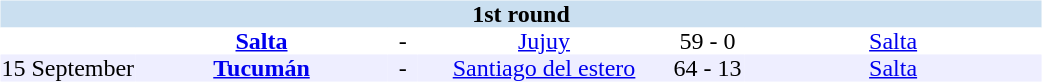<table table width=700>
<tr>
<td width=700 valign="top"><br><table border=0 cellspacing=0 cellpadding=0 style="font-size: 100%; border-collapse: collapse;" width=100%>
<tr bgcolor="#CADFF0">
<td style="font-size:100%"; align="center" colspan="6"><strong>1st round</strong></td>
</tr>
<tr align=center bgcolor=#FFFFFF>
<td width=90></td>
<td width=170><strong><a href='#'>Salta</a></strong></td>
<td width=20>-</td>
<td width=170><a href='#'>Jujuy</a></td>
<td width=50>59 - 0</td>
<td width=200><a href='#'>Salta</a></td>
</tr>
<tr align=center bgcolor=#EEEEFF>
<td width=90>15 September</td>
<td width=170><strong><a href='#'>Tucumán</a></strong></td>
<td width=20>-</td>
<td width=170><a href='#'>Santiago del estero</a></td>
<td width=50>64 - 13</td>
<td width=200><a href='#'>Salta</a></td>
</tr>
</table>
</td>
</tr>
</table>
